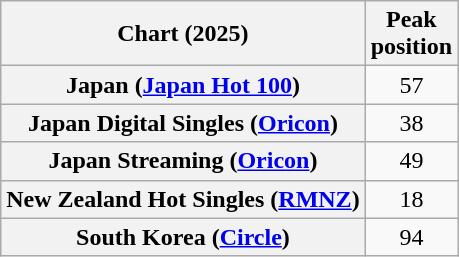<table class="wikitable sortable plainrowheaders" style="text-align:center">
<tr>
<th scope="col">Chart (2025)</th>
<th scope="col">Peak<br>position</th>
</tr>
<tr>
<th scope="row">Japan (<a href='#'>Japan Hot 100</a>)</th>
<td>57</td>
</tr>
<tr>
<th scope="row">Japan Digital Singles (<a href='#'>Oricon</a>)</th>
<td>38</td>
</tr>
<tr>
<th scope="row">Japan Streaming (<a href='#'>Oricon</a>)</th>
<td>49</td>
</tr>
<tr>
<th scope="row">New Zealand Hot Singles (<a href='#'>RMNZ</a>)</th>
<td>18</td>
</tr>
<tr>
<th scope="row">South Korea (<a href='#'>Circle</a>)</th>
<td>94</td>
</tr>
</table>
